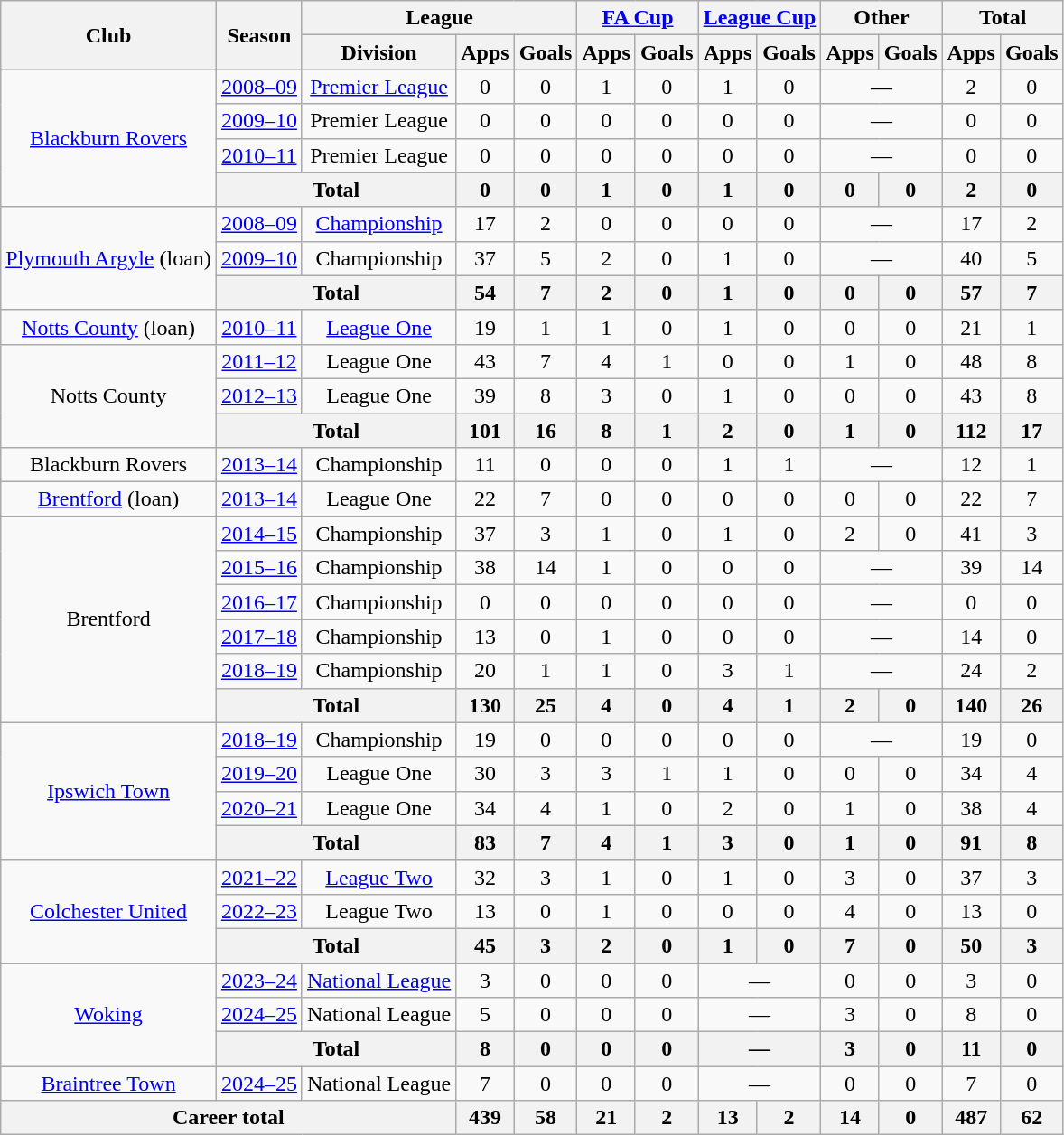<table class="wikitable" style="text-align:center;">
<tr>
<th rowspan="2">Club</th>
<th rowspan="2">Season</th>
<th colspan="3">League</th>
<th colspan="2"><a href='#'>FA Cup</a></th>
<th colspan="2"><a href='#'>League Cup</a></th>
<th colspan="2">Other</th>
<th colspan="2">Total</th>
</tr>
<tr>
<th>Division</th>
<th>Apps</th>
<th>Goals</th>
<th>Apps</th>
<th>Goals</th>
<th>Apps</th>
<th>Goals</th>
<th>Apps</th>
<th>Goals</th>
<th>Apps</th>
<th>Goals</th>
</tr>
<tr>
<td rowspan="4"><a href='#'>Blackburn Rovers</a></td>
<td><a href='#'>2008–09</a></td>
<td><a href='#'>Premier League</a></td>
<td>0</td>
<td>0</td>
<td>1</td>
<td>0</td>
<td>1</td>
<td>0</td>
<td colspan="2">—</td>
<td>2</td>
<td>0</td>
</tr>
<tr>
<td><a href='#'>2009–10</a></td>
<td>Premier League</td>
<td>0</td>
<td>0</td>
<td>0</td>
<td>0</td>
<td>0</td>
<td>0</td>
<td colspan="2">—</td>
<td>0</td>
<td>0</td>
</tr>
<tr>
<td><a href='#'>2010–11</a></td>
<td>Premier League</td>
<td>0</td>
<td>0</td>
<td>0</td>
<td>0</td>
<td>0</td>
<td>0</td>
<td colspan="2">—</td>
<td>0</td>
<td>0</td>
</tr>
<tr>
<th colspan="2">Total</th>
<th>0</th>
<th>0</th>
<th>1</th>
<th>0</th>
<th>1</th>
<th>0</th>
<th>0</th>
<th>0</th>
<th>2</th>
<th>0</th>
</tr>
<tr>
<td rowspan="3"><a href='#'>Plymouth Argyle</a> (loan)</td>
<td><a href='#'>2008–09</a></td>
<td><a href='#'>Championship</a></td>
<td>17</td>
<td>2</td>
<td>0</td>
<td>0</td>
<td>0</td>
<td>0</td>
<td colspan="2">—</td>
<td>17</td>
<td>2</td>
</tr>
<tr>
<td><a href='#'>2009–10</a></td>
<td>Championship</td>
<td>37</td>
<td>5</td>
<td>2</td>
<td>0</td>
<td>1</td>
<td>0</td>
<td colspan="2">—</td>
<td>40</td>
<td>5</td>
</tr>
<tr>
<th colspan="2">Total</th>
<th>54</th>
<th>7</th>
<th>2</th>
<th>0</th>
<th>1</th>
<th>0</th>
<th>0</th>
<th>0</th>
<th>57</th>
<th>7</th>
</tr>
<tr>
<td><a href='#'>Notts County</a> (loan)</td>
<td><a href='#'>2010–11</a></td>
<td><a href='#'>League One</a></td>
<td>19</td>
<td>1</td>
<td>1</td>
<td>0</td>
<td>1</td>
<td>0</td>
<td>0</td>
<td>0</td>
<td>21</td>
<td>1</td>
</tr>
<tr>
<td rowspan="3">Notts County</td>
<td><a href='#'>2011–12</a></td>
<td>League One</td>
<td>43</td>
<td>7</td>
<td>4</td>
<td>1</td>
<td>0</td>
<td>0</td>
<td>1</td>
<td>0</td>
<td>48</td>
<td>8</td>
</tr>
<tr>
<td><a href='#'>2012–13</a></td>
<td>League One</td>
<td>39</td>
<td>8</td>
<td>3</td>
<td>0</td>
<td>1</td>
<td>0</td>
<td>0</td>
<td>0</td>
<td>43</td>
<td>8</td>
</tr>
<tr>
<th colspan="2">Total</th>
<th>101</th>
<th>16</th>
<th>8</th>
<th>1</th>
<th>2</th>
<th>0</th>
<th>1</th>
<th>0</th>
<th>112</th>
<th>17</th>
</tr>
<tr>
<td>Blackburn Rovers</td>
<td><a href='#'>2013–14</a></td>
<td>Championship</td>
<td>11</td>
<td>0</td>
<td>0</td>
<td>0</td>
<td>1</td>
<td>1</td>
<td colspan="2">—</td>
<td>12</td>
<td>1</td>
</tr>
<tr>
<td><a href='#'>Brentford</a> (loan)</td>
<td><a href='#'>2013–14</a></td>
<td>League One</td>
<td>22</td>
<td>7</td>
<td>0</td>
<td>0</td>
<td>0</td>
<td>0</td>
<td>0</td>
<td>0</td>
<td>22</td>
<td>7</td>
</tr>
<tr>
<td rowspan="6">Brentford</td>
<td><a href='#'>2014–15</a></td>
<td>Championship</td>
<td>37</td>
<td>3</td>
<td>1</td>
<td>0</td>
<td>1</td>
<td>0</td>
<td>2</td>
<td>0</td>
<td>41</td>
<td>3</td>
</tr>
<tr>
<td><a href='#'>2015–16</a></td>
<td>Championship</td>
<td>38</td>
<td>14</td>
<td>1</td>
<td>0</td>
<td>0</td>
<td>0</td>
<td colspan="2">—</td>
<td>39</td>
<td>14</td>
</tr>
<tr>
<td><a href='#'>2016–17</a></td>
<td>Championship</td>
<td>0</td>
<td>0</td>
<td>0</td>
<td>0</td>
<td>0</td>
<td>0</td>
<td colspan="2">—</td>
<td>0</td>
<td>0</td>
</tr>
<tr>
<td><a href='#'>2017–18</a></td>
<td>Championship</td>
<td>13</td>
<td>0</td>
<td>1</td>
<td>0</td>
<td>0</td>
<td>0</td>
<td colspan="2">—</td>
<td>14</td>
<td>0</td>
</tr>
<tr>
<td><a href='#'>2018–19</a></td>
<td>Championship</td>
<td>20</td>
<td>1</td>
<td>1</td>
<td>0</td>
<td>3</td>
<td>1</td>
<td colspan="2">—</td>
<td>24</td>
<td>2</td>
</tr>
<tr>
<th colspan="2">Total</th>
<th>130</th>
<th>25</th>
<th>4</th>
<th>0</th>
<th>4</th>
<th>1</th>
<th>2</th>
<th>0</th>
<th>140</th>
<th>26</th>
</tr>
<tr>
<td rowspan="4"><a href='#'>Ipswich Town</a></td>
<td><a href='#'>2018–19</a></td>
<td>Championship</td>
<td>19</td>
<td>0</td>
<td>0</td>
<td>0</td>
<td>0</td>
<td>0</td>
<td colspan="2">—</td>
<td>19</td>
<td>0</td>
</tr>
<tr>
<td><a href='#'>2019–20</a></td>
<td>League One</td>
<td>30</td>
<td>3</td>
<td>3</td>
<td>1</td>
<td>1</td>
<td>0</td>
<td>0</td>
<td>0</td>
<td>34</td>
<td>4</td>
</tr>
<tr>
<td><a href='#'>2020–21</a></td>
<td>League One</td>
<td>34</td>
<td>4</td>
<td>1</td>
<td>0</td>
<td>2</td>
<td>0</td>
<td>1</td>
<td>0</td>
<td>38</td>
<td>4</td>
</tr>
<tr>
<th colspan="2">Total</th>
<th>83</th>
<th>7</th>
<th>4</th>
<th>1</th>
<th>3</th>
<th>0</th>
<th>1</th>
<th>0</th>
<th>91</th>
<th>8</th>
</tr>
<tr>
<td rowspan="3"><a href='#'>Colchester United</a></td>
<td><a href='#'>2021–22</a></td>
<td><a href='#'>League Two</a></td>
<td>32</td>
<td>3</td>
<td>1</td>
<td>0</td>
<td>1</td>
<td>0</td>
<td>3</td>
<td>0</td>
<td>37</td>
<td>3</td>
</tr>
<tr>
<td><a href='#'>2022–23</a></td>
<td>League Two</td>
<td>13</td>
<td>0</td>
<td>1</td>
<td>0</td>
<td>0</td>
<td>0</td>
<td>4</td>
<td>0</td>
<td>13</td>
<td>0</td>
</tr>
<tr>
<th colspan="2">Total</th>
<th>45</th>
<th>3</th>
<th>2</th>
<th>0</th>
<th>1</th>
<th>0</th>
<th>7</th>
<th>0</th>
<th>50</th>
<th>3</th>
</tr>
<tr>
<td rowspan="3"><a href='#'>Woking</a></td>
<td><a href='#'>2023–24</a></td>
<td><a href='#'>National League</a></td>
<td>3</td>
<td>0</td>
<td>0</td>
<td>0</td>
<td colspan="2">—</td>
<td>0</td>
<td>0</td>
<td>3</td>
<td>0</td>
</tr>
<tr>
<td><a href='#'>2024–25</a></td>
<td>National League</td>
<td>5</td>
<td>0</td>
<td>0</td>
<td>0</td>
<td colspan="2">—</td>
<td>3</td>
<td>0</td>
<td>8</td>
<td>0</td>
</tr>
<tr>
<th colspan="2">Total</th>
<th>8</th>
<th>0</th>
<th>0</th>
<th>0</th>
<th colspan="2">—</th>
<th>3</th>
<th>0</th>
<th>11</th>
<th>0</th>
</tr>
<tr>
<td><a href='#'>Braintree Town</a></td>
<td><a href='#'>2024–25</a></td>
<td>National League</td>
<td>7</td>
<td>0</td>
<td>0</td>
<td>0</td>
<td colspan="2">—</td>
<td>0</td>
<td>0</td>
<td>7</td>
<td>0</td>
</tr>
<tr>
<th colspan="3">Career total</th>
<th>439</th>
<th>58</th>
<th>21</th>
<th>2</th>
<th>13</th>
<th>2</th>
<th>14</th>
<th>0</th>
<th>487</th>
<th>62</th>
</tr>
</table>
